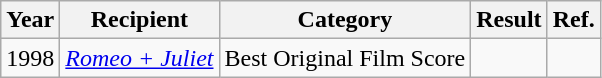<table class="wikitable">
<tr>
<th>Year</th>
<th>Recipient</th>
<th>Category</th>
<th>Result</th>
<th>Ref.</th>
</tr>
<tr>
<td>1998</td>
<td><em><a href='#'>Romeo + Juliet</a></em></td>
<td>Best Original Film Score</td>
<td></td>
<td></td>
</tr>
</table>
